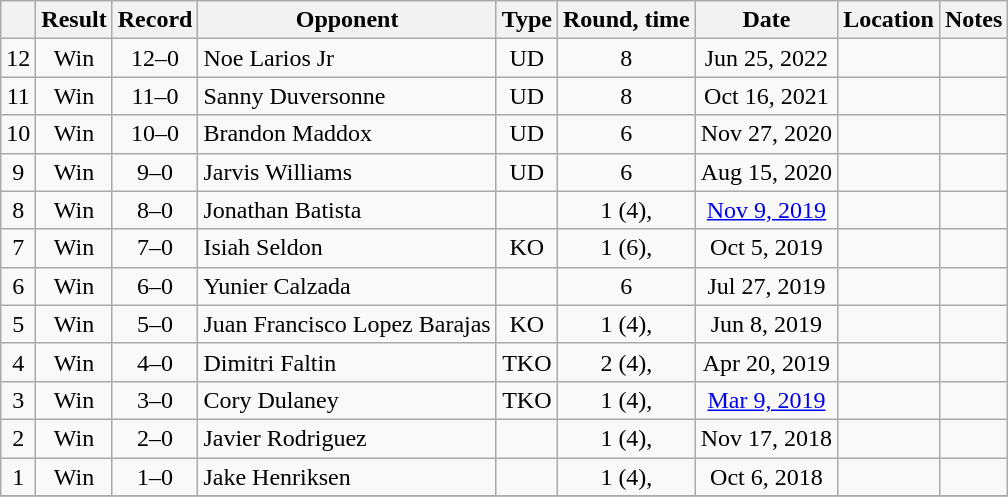<table class="wikitable" style="text-align:center">
<tr>
<th></th>
<th>Result</th>
<th>Record</th>
<th>Opponent</th>
<th>Type</th>
<th>Round, time</th>
<th>Date</th>
<th>Location</th>
<th>Notes</th>
</tr>
<tr>
<td>12</td>
<td>Win</td>
<td>12–0</td>
<td style="text-align:left;"> Noe Larios Jr</td>
<td>UD</td>
<td>8</td>
<td>Jun 25, 2022</td>
<td style="text-align:left;"> </td>
<td></td>
</tr>
<tr>
<td>11</td>
<td>Win</td>
<td>11–0</td>
<td style="text-align:left;"> Sanny Duversonne</td>
<td>UD</td>
<td>8</td>
<td>Oct 16, 2021</td>
<td style="text-align:left;"> </td>
<td></td>
</tr>
<tr>
<td>10</td>
<td>Win</td>
<td>10–0</td>
<td style="text-align:left;"> Brandon Maddox</td>
<td>UD</td>
<td>6</td>
<td>Nov 27, 2020</td>
<td style="text-align:left;"> </td>
<td></td>
</tr>
<tr>
<td>9</td>
<td>Win</td>
<td>9–0</td>
<td align=left> Jarvis Williams</td>
<td>UD</td>
<td>6</td>
<td>Aug 15, 2020</td>
<td align=left> </td>
<td></td>
</tr>
<tr>
<td>8</td>
<td>Win</td>
<td>8–0</td>
<td style="text-align:left;"> Jonathan Batista</td>
<td></td>
<td>1 (4), </td>
<td><a href='#'>Nov 9, 2019</a></td>
<td style="text-align:left;"> </td>
<td align=left></td>
</tr>
<tr>
<td>7</td>
<td>Win</td>
<td>7–0</td>
<td style="text-align:left;"> Isiah Seldon</td>
<td>KO</td>
<td>1 (6), </td>
<td>Oct 5, 2019</td>
<td style="text-align:left;"> </td>
<td></td>
</tr>
<tr>
<td>6</td>
<td>Win</td>
<td>6–0</td>
<td style="text-align:left;"> Yunier Calzada</td>
<td></td>
<td>6</td>
<td>Jul 27, 2019</td>
<td style="text-align:left;"> </td>
<td></td>
</tr>
<tr>
<td>5</td>
<td>Win</td>
<td>5–0</td>
<td style="text-align:left;"> Juan Francisco Lopez Barajas</td>
<td>KO</td>
<td>1 (4), </td>
<td>Jun 8, 2019</td>
<td style="text-align:left;"> </td>
<td></td>
</tr>
<tr>
<td>4</td>
<td>Win</td>
<td>4–0</td>
<td style="text-align:left;"> Dimitri Faltin</td>
<td>TKO</td>
<td>2 (4), </td>
<td>Apr 20, 2019</td>
<td style="text-align:left;"> </td>
<td></td>
</tr>
<tr>
<td>3</td>
<td>Win</td>
<td>3–0</td>
<td style="text-align:left;"> Cory Dulaney</td>
<td>TKO</td>
<td>1 (4), </td>
<td><a href='#'>Mar 9, 2019</a></td>
<td style="text-align:left;"> </td>
<td></td>
</tr>
<tr>
<td>2</td>
<td>Win</td>
<td>2–0</td>
<td style="text-align:left;"> Javier Rodriguez</td>
<td></td>
<td>1 (4), </td>
<td>Nov 17, 2018</td>
<td style="text-align:left;"> </td>
<td></td>
</tr>
<tr>
<td>1</td>
<td>Win</td>
<td>1–0</td>
<td style="text-align:left;"> Jake Henriksen</td>
<td></td>
<td>1 (4), </td>
<td>Oct 6, 2018</td>
<td style="text-align:left;"> </td>
<td></td>
</tr>
<tr>
</tr>
</table>
